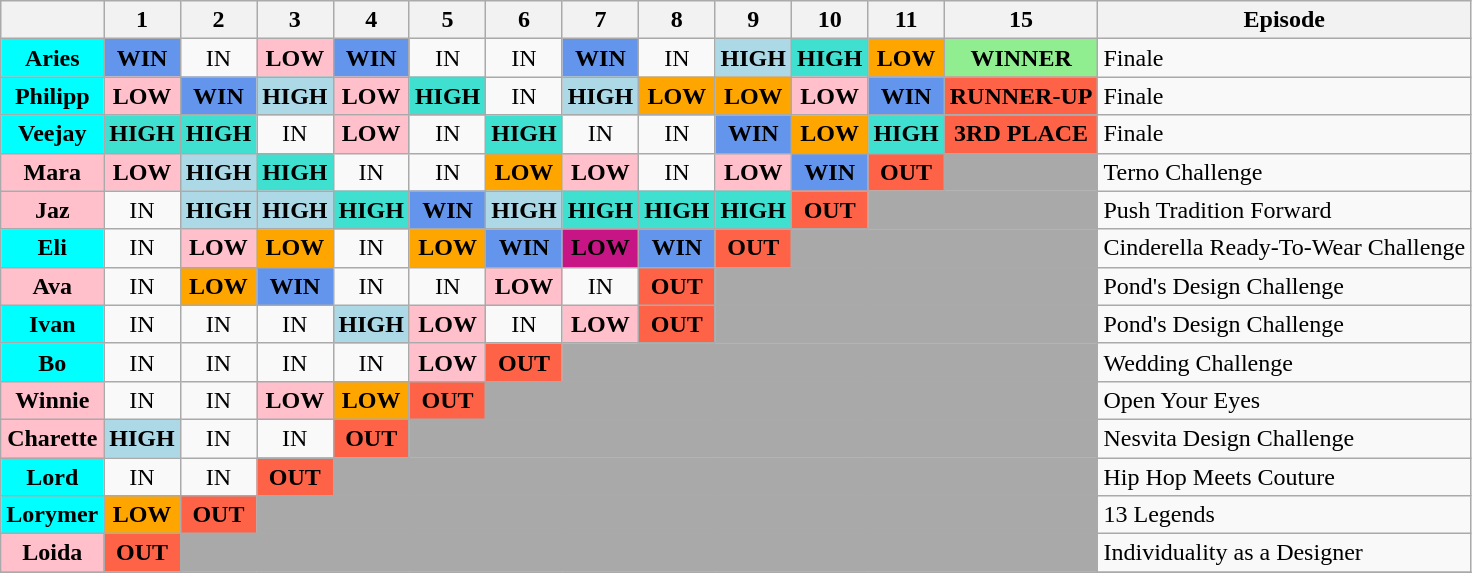<table class="wikitable" style="text-align:center">
<tr>
<th></th>
<th>1</th>
<th>2</th>
<th>3</th>
<th>4</th>
<th>5</th>
<th>6</th>
<th>7</th>
<th>8</th>
<th>9</th>
<th>10</th>
<th>11</th>
<th>15</th>
<th>Episode</th>
</tr>
<tr>
<th style="background:cyan;">Aries</th>
<td style="background:cornflowerblue;"><strong>WIN</strong></td>
<td>IN</td>
<td style="background:pink;"><strong>LOW</strong></td>
<td style="background:cornflowerblue;"><strong>WIN</strong></td>
<td>IN</td>
<td>IN</td>
<td style="background:cornflowerblue;"><strong>WIN</strong></td>
<td>IN</td>
<td style="background:lightblue;"><strong>HIGH</strong></td>
<td style="background:turquoise;"><strong>HIGH</strong></td>
<td style="background:orange;"><strong>LOW</strong></td>
<td style="background:lightgreen;"><strong>WINNER</strong></td>
<td style="text-align:left">Finale</td>
</tr>
<tr>
<th style="background:cyan;">Philipp</th>
<td style="background:pink;"><strong>LOW</strong></td>
<td style="background:cornflowerblue;"><strong>WIN</strong></td>
<td style="background:lightblue;"><strong>HIGH</strong></td>
<td style="background:pink;"><strong>LOW</strong></td>
<td style="background:turquoise;"><strong>HIGH</strong></td>
<td>IN</td>
<td style="background:lightblue;"><strong>HIGH</strong></td>
<td style="background:orange;"><strong>LOW</strong></td>
<td style="background:orange;"><strong>LOW</strong></td>
<td style="background:pink;"><strong>LOW</strong></td>
<td style="background:cornflowerblue;"><strong>WIN</strong></td>
<td style="background:tomato;"><strong>RUNNER-UP</strong></td>
<td style="text-align:left">Finale</td>
</tr>
<tr>
<th style="background:cyan;">Veejay</th>
<td style="background:turquoise;"><strong>HIGH</strong></td>
<td style="background:turquoise;"><strong>HIGH</strong></td>
<td>IN</td>
<td style="background:pink;"><strong>LOW</strong></td>
<td>IN</td>
<td style="background:turquoise;"><strong>HIGH</strong></td>
<td>IN</td>
<td>IN</td>
<td style="background:cornflowerblue;"><strong>WIN</strong></td>
<td style="background:orange;"><strong>LOW</strong></td>
<td style="background:turquoise;"><strong>HIGH</strong></td>
<td style="background:tomato;"><strong>3RD PLACE</strong></td>
<td style="text-align:left">Finale</td>
</tr>
<tr>
<th style="background:Pink;">Mara</th>
<td style="background:pink;"><strong>LOW</strong></td>
<td style="background:lightblue;"><strong>HIGH</strong></td>
<td style="background:turquoise;"><strong>HIGH</strong></td>
<td>IN</td>
<td>IN</td>
<td style="background:orange;"><strong>LOW</strong></td>
<td style="background:pink;"><strong>LOW</strong></td>
<td>IN</td>
<td style="background:pink;"><strong>LOW</strong></td>
<td style="background:cornflowerblue;"><strong>WIN</strong></td>
<td style="background:tomato;"><strong>OUT</strong></td>
<td colspan=1 style="background:darkgrey;"></td>
<td style="text-align:left">Terno Challenge</td>
</tr>
<tr>
<th style="background:Pink;">Jaz</th>
<td>IN</td>
<td style="background:lightblue;"><strong>HIGH</strong></td>
<td style="background:lightblue;"><strong>HIGH</strong></td>
<td style="background:turquoise;"><strong>HIGH</strong></td>
<td style="background:cornflowerblue;"><strong>WIN</strong></td>
<td style="background:lightblue;"><strong>HIGH</strong></td>
<td style="background:turquoise;"><strong>HIGH</strong></td>
<td style="background:turquoise;"><strong>HIGH</strong></td>
<td style="background:turquoise;"><strong>HIGH</strong></td>
<td style="background:tomato;"><strong>OUT</strong></td>
<td colspan=2 style="background:darkgrey;"></td>
<td style="text-align:left">Push Tradition Forward</td>
</tr>
<tr>
<th style="background:cyan;">Eli</th>
<td>IN</td>
<td style="background:pink;"><strong>LOW</strong></td>
<td style="background:orange;"><strong>LOW</strong></td>
<td>IN</td>
<td style="background:orange;"><strong>LOW</strong></td>
<td style="background:cornflowerblue;"><strong>WIN</strong></td>
<td style="background:MediumVioletRed;"><strong>LOW</strong></td>
<td style="background:cornflowerblue;"><strong>WIN</strong></td>
<td style="background:tomato;"><strong>OUT</strong></td>
<td colspan=3 style="background:darkgrey;"></td>
<td style="text-align:left">Cinderella Ready-To-Wear Challenge</td>
</tr>
<tr>
<th style="background:Pink;">Ava</th>
<td>IN</td>
<td style="background:orange;"><strong>LOW</strong></td>
<td style="background:cornflowerblue;"><strong>WIN</strong></td>
<td>IN</td>
<td>IN</td>
<td style="background:pink;"><strong>LOW</strong></td>
<td>IN</td>
<td style="background:tomato;"><strong>OUT</strong></td>
<td colspan=4 style="background:darkgrey;"></td>
<td style="text-align:left">Pond's Design Challenge</td>
</tr>
<tr>
<th style="background:cyan;">Ivan</th>
<td>IN</td>
<td>IN</td>
<td>IN</td>
<td style="background:lightblue;"><strong>HIGH</strong></td>
<td style="background:pink;"><strong>LOW</strong></td>
<td>IN</td>
<td style="background:pink;"><strong>LOW</strong></td>
<td style="background:tomato;"><strong>OUT</strong></td>
<td colspan=4 style="background:darkgrey;"></td>
<td style="text-align:left">Pond's Design Challenge</td>
</tr>
<tr>
<th style="background:cyan;">Bo</th>
<td>IN</td>
<td>IN</td>
<td>IN</td>
<td>IN</td>
<td style="background:pink;"><strong>LOW</strong></td>
<td style="background:tomato;"><strong>OUT</strong></td>
<td colspan=6 style="background:darkgrey;"></td>
<td style="text-align:left">Wedding Challenge</td>
</tr>
<tr>
<th style="background:Pink;">Winnie</th>
<td>IN</td>
<td>IN</td>
<td style="background:pink;"><strong>LOW</strong></td>
<td style="background:orange;"><strong>LOW</strong></td>
<td style="background:tomato;"><strong>OUT</strong></td>
<td colspan=7 style="background:darkgrey;"></td>
<td style="text-align:left">Open Your Eyes</td>
</tr>
<tr>
<th style="background:Pink;">Charette</th>
<td style="background:lightblue;"><strong>HIGH</strong></td>
<td>IN</td>
<td>IN</td>
<td style="background:tomato;"><strong>OUT</strong></td>
<td colspan=8 style="background:darkgrey;"></td>
<td style="text-align:left">Nesvita Design Challenge</td>
</tr>
<tr>
<th style="background:cyan;">Lord</th>
<td>IN</td>
<td>IN</td>
<td style="background:tomato;"><strong>OUT</strong></td>
<td colspan=9 style="background:darkgrey;"></td>
<td style="text-align:left">Hip Hop Meets Couture</td>
</tr>
<tr>
<th style="background:cyan;">Lorymer</th>
<td style="background:orange;"><strong>LOW</strong></td>
<td style="background:tomato;"><strong>OUT</strong></td>
<td colspan=10 style="background:darkgrey;"></td>
<td style="text-align:left">13 Legends</td>
</tr>
<tr>
<th style="background:Pink;">Loida</th>
<td style="background:tomato;"><strong>OUT</strong></td>
<td colspan=11 style="background:darkgrey;"></td>
<td style="text-align:left">Individuality as a Designer</td>
</tr>
<tr>
</tr>
</table>
